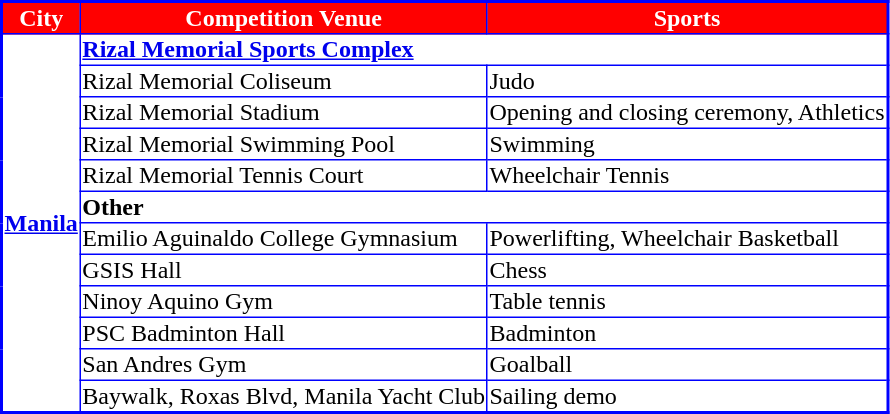<table border=1 style="border-collapse:collapse; text-align:left; font-size:100%; border:2px solid blue;">
<tr style="text-align:center; color:white; font-weight:bold; background:red;">
<td>City</td>
<td>Competition Venue</td>
<td>Sports</td>
</tr>
<tr>
<th rowspan=13><a href='#'>Manila</a></th>
<th colspan=2><a href='#'>Rizal Memorial Sports Complex</a></th>
</tr>
<tr>
<td>Rizal Memorial Coliseum</td>
<td>Judo</td>
</tr>
<tr>
<td>Rizal Memorial Stadium</td>
<td>Opening and closing ceremony, Athletics</td>
</tr>
<tr>
<td>Rizal Memorial Swimming Pool</td>
<td>Swimming</td>
</tr>
<tr>
<td>Rizal Memorial Tennis Court</td>
<td>Wheelchair Tennis</td>
</tr>
<tr>
<th colspan=2>Other</th>
</tr>
<tr>
<td>Emilio Aguinaldo College Gymnasium</td>
<td>Powerlifting, Wheelchair Basketball</td>
</tr>
<tr>
<td>GSIS Hall</td>
<td>Chess</td>
</tr>
<tr>
<td>Ninoy Aquino Gym</td>
<td>Table tennis</td>
</tr>
<tr>
<td>PSC Badminton Hall</td>
<td>Badminton</td>
</tr>
<tr>
<td>San Andres Gym</td>
<td>Goalball</td>
</tr>
<tr>
<td>Baywalk, Roxas Blvd, Manila Yacht Club</td>
<td>Sailing demo</td>
</tr>
</table>
